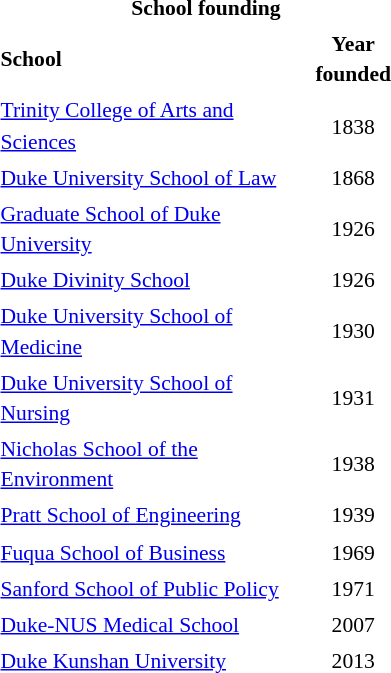<table class="toccolours" style="float:right; margin-left:1em; font-size:90%; line-height:1.4em; width:280px">
<tr>
<th colspan="2" style="text-align: center;">School founding</th>
</tr>
<tr>
<td><strong>School</strong></td>
<td style="text-align: center;"><strong>Year founded</strong></td>
</tr>
<tr>
<td><a href='#'>Trinity College of Arts and Sciences</a></td>
<td style="text-align: center;">1838</td>
</tr>
<tr>
<td><a href='#'>Duke University School of Law</a></td>
<td style="text-align: center;">1868</td>
</tr>
<tr>
<td><a href='#'>Graduate School of Duke University</a></td>
<td style="text-align: center;">1926</td>
</tr>
<tr>
<td><a href='#'>Duke Divinity School</a></td>
<td style="text-align: center;">1926</td>
</tr>
<tr>
<td><a href='#'>Duke University School of Medicine</a></td>
<td style="text-align: center;">1930</td>
</tr>
<tr>
<td><a href='#'>Duke University School of Nursing</a></td>
<td style="text-align: center;">1931</td>
</tr>
<tr>
<td><a href='#'>Nicholas School of the Environment</a></td>
<td style="text-align: center;">1938</td>
</tr>
<tr>
<td><a href='#'>Pratt School of Engineering</a></td>
<td style="text-align: center;">1939</td>
</tr>
<tr>
<td><a href='#'>Fuqua School of Business</a></td>
<td style="text-align: center;">1969</td>
</tr>
<tr>
<td><a href='#'>Sanford School of Public Policy</a></td>
<td style="text-align: center;">1971</td>
</tr>
<tr>
<td><a href='#'>Duke-NUS Medical School</a></td>
<td style="text-align: center;">2007</td>
</tr>
<tr>
<td><a href='#'>Duke Kunshan University</a></td>
<td style="text-align: center;">2013</td>
</tr>
</table>
